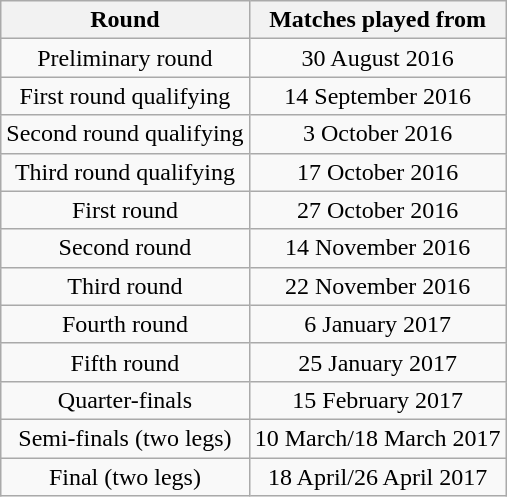<table class="wikitable">
<tr>
<th>Round</th>
<th>Matches played from</th>
</tr>
<tr align=center>
<td>Preliminary round</td>
<td>30 August 2016</td>
</tr>
<tr align=center>
<td>First round qualifying</td>
<td>14 September 2016</td>
</tr>
<tr align=center>
<td>Second round qualifying</td>
<td>3 October 2016</td>
</tr>
<tr align=center>
<td>Third round qualifying</td>
<td>17 October 2016</td>
</tr>
<tr align=center>
<td>First round</td>
<td>27 October 2016</td>
</tr>
<tr align=center>
<td>Second round</td>
<td>14 November 2016</td>
</tr>
<tr align=center>
<td>Third round</td>
<td>22 November 2016</td>
</tr>
<tr align=center>
<td>Fourth round</td>
<td>6 January 2017</td>
</tr>
<tr align=center>
<td>Fifth round</td>
<td>25 January 2017</td>
</tr>
<tr align=center>
<td>Quarter-finals</td>
<td>15 February 2017</td>
</tr>
<tr align=center>
<td>Semi-finals (two legs)</td>
<td>10 March/18 March 2017</td>
</tr>
<tr align=center>
<td>Final (two legs)</td>
<td>18 April/26 April 2017</td>
</tr>
</table>
